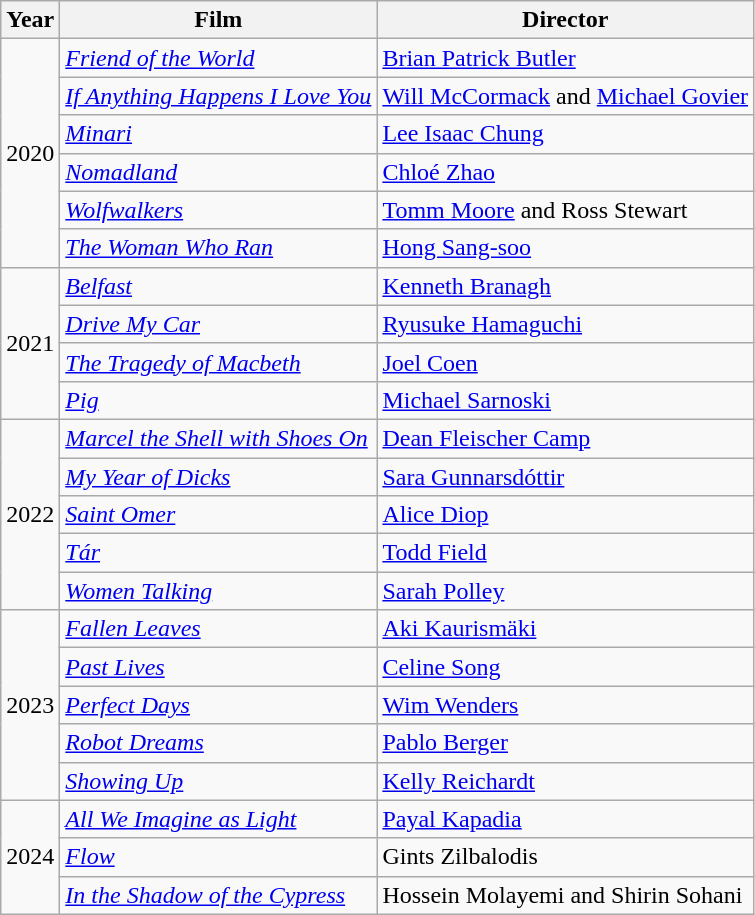<table class="wikitable sortable">
<tr>
<th scope="col">Year</th>
<th scope="col">Film</th>
<th scope="col">Director</th>
</tr>
<tr>
<td rowspan="6">2020</td>
<td><em><a href='#'>Friend of the World</a></em></td>
<td><a href='#'>Brian Patrick Butler</a></td>
</tr>
<tr>
<td><em><a href='#'>If Anything Happens I Love You</a></em></td>
<td><a href='#'>Will McCormack</a> and <a href='#'>Michael Govier</a></td>
</tr>
<tr>
<td><em><a href='#'>Minari</a></em></td>
<td><a href='#'>Lee Isaac Chung</a></td>
</tr>
<tr>
<td><em><a href='#'>Nomadland</a></em></td>
<td><a href='#'>Chloé Zhao</a></td>
</tr>
<tr>
<td><em><a href='#'>Wolfwalkers</a></em></td>
<td><a href='#'>Tomm Moore</a> and Ross Stewart</td>
</tr>
<tr>
<td><em><a href='#'>The Woman Who Ran</a></em></td>
<td><a href='#'>Hong Sang-soo</a></td>
</tr>
<tr>
<td rowspan="4">2021</td>
<td><em><a href='#'>Belfast</a></em></td>
<td><a href='#'>Kenneth Branagh</a></td>
</tr>
<tr>
<td><em><a href='#'>Drive My Car</a></em></td>
<td><a href='#'>Ryusuke Hamaguchi</a></td>
</tr>
<tr>
<td><em><a href='#'>The Tragedy of Macbeth</a></em></td>
<td><a href='#'>Joel Coen</a></td>
</tr>
<tr>
<td><em><a href='#'>Pig</a></em></td>
<td><a href='#'>Michael Sarnoski</a></td>
</tr>
<tr>
<td rowspan="5">2022</td>
<td><em><a href='#'>Marcel the Shell with Shoes On</a></em></td>
<td><a href='#'>Dean Fleischer Camp</a></td>
</tr>
<tr>
<td><em><a href='#'>My Year of Dicks</a></em></td>
<td><a href='#'>Sara Gunnarsdóttir</a></td>
</tr>
<tr>
<td><em><a href='#'>Saint Omer</a></em></td>
<td><a href='#'>Alice Diop</a></td>
</tr>
<tr>
<td><em><a href='#'>Tár</a></em></td>
<td><a href='#'>Todd Field</a></td>
</tr>
<tr>
<td><em><a href='#'>Women Talking</a></em></td>
<td><a href='#'>Sarah Polley</a></td>
</tr>
<tr>
<td rowspan="5">2023</td>
<td><em><a href='#'>Fallen Leaves</a></em></td>
<td><a href='#'>Aki Kaurismäki</a></td>
</tr>
<tr>
<td><em><a href='#'>Past Lives</a></em></td>
<td><a href='#'>Celine Song</a></td>
</tr>
<tr>
<td><em><a href='#'>Perfect Days</a></em></td>
<td><a href='#'>Wim Wenders</a></td>
</tr>
<tr>
<td><em><a href='#'>Robot Dreams</a></em></td>
<td><a href='#'>Pablo Berger</a></td>
</tr>
<tr>
<td><em><a href='#'>Showing Up</a></em></td>
<td><a href='#'>Kelly Reichardt</a></td>
</tr>
<tr>
<td rowspan="3">2024</td>
<td><em><a href='#'>All We Imagine as Light</a></em></td>
<td><a href='#'>Payal Kapadia</a></td>
</tr>
<tr>
<td><em><a href='#'>Flow</a></em></td>
<td>Gints Zilbalodis</td>
</tr>
<tr>
<td><em><a href='#'>In the Shadow of the Cypress</a></em></td>
<td>Hossein Molayemi and Shirin Sohani</td>
</tr>
</table>
